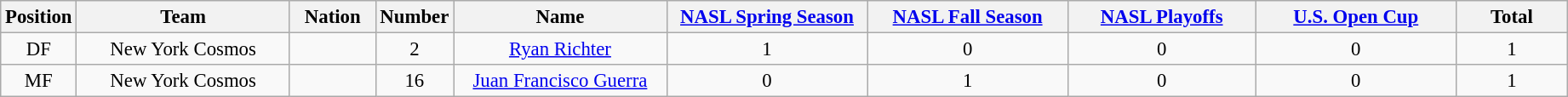<table class="wikitable" style="font-size: 95%; text-align: center;">
<tr>
<th width=50>Position</th>
<th width=160>Team</th>
<th width=60>Nation</th>
<th width=50>Number</th>
<th width=160>Name</th>
<th width=150><a href='#'>NASL Spring Season</a></th>
<th width=150><a href='#'>NASL Fall Season</a></th>
<th width=140><a href='#'>NASL Playoffs</a></th>
<th width=150><a href='#'>U.S. Open Cup</a></th>
<th width=80><strong>Total</strong></th>
</tr>
<tr>
<td>DF</td>
<td>New York Cosmos</td>
<td></td>
<td>2</td>
<td><a href='#'>Ryan Richter</a></td>
<td>1</td>
<td>0</td>
<td>0</td>
<td>0</td>
<td>1</td>
</tr>
<tr>
<td>MF</td>
<td>New York Cosmos</td>
<td></td>
<td>16</td>
<td><a href='#'>Juan Francisco Guerra</a></td>
<td>0</td>
<td>1</td>
<td>0</td>
<td>0</td>
<td>1</td>
</tr>
</table>
